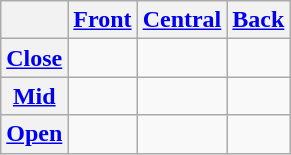<table class="wikitable">
<tr>
<th></th>
<th><a href='#'>Front</a></th>
<th><a href='#'>Central</a></th>
<th><a href='#'>Back</a></th>
</tr>
<tr align="center">
<th><a href='#'>Close</a></th>
<td><br></td>
<td><br></td>
<td><br></td>
</tr>
<tr align="center">
<th><a href='#'>Mid</a></th>
<td><br></td>
<td><br></td>
<td><br></td>
</tr>
<tr align="center">
<th><a href='#'>Open</a></th>
<td><br></td>
<td></td>
<td><br></td>
</tr>
</table>
